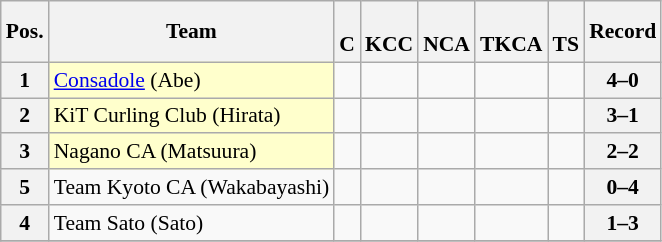<table class="wikitable sortable nowrap" style="text-align:center; font-size:0.9em;">
<tr>
<th>Pos.</th>
<th>Team</th>
<th><br>C</th>
<th><br>KCC</th>
<th><br>NCA</th>
<th><br>TKCA</th>
<th><br>TS</th>
<th>Record</th>
</tr>
<tr>
<th>1</th>
<td style="text-align:left; background:#ffffcc;" data-sort-value="Consadole"> <a href='#'>Consadole</a> (Abe)</td>
<td> </td>
<td> </td>
<td> </td>
<td> </td>
<td> </td>
<th>4–0</th>
</tr>
<tr>
<th>2</th>
<td style="text-align:left; background:#ffffcc;" data-sort-value="KiT"> KiT Curling Club (Hirata)</td>
<td> </td>
<td> </td>
<td> </td>
<td> </td>
<td> </td>
<th>3–1</th>
</tr>
<tr>
<th>3</th>
<td style="text-align:left; background:#ffffcc;" data-sort-value="Nagano"> Nagano CA (Matsuura)</td>
<td> </td>
<td> </td>
<td> </td>
<td> </td>
<td> </td>
<th>2–2</th>
</tr>
<tr>
<th>5</th>
<td style="text-align:left;" data-sort-value="Team Kyoto"> Team Kyoto CA (Wakabayashi)</td>
<td> </td>
<td> </td>
<td> </td>
<td> </td>
<td> </td>
<th>0–4</th>
</tr>
<tr>
<th>4</th>
<td style="text-align:left;" data-sort-value="Team Sato"> Team Sato (Sato)</td>
<td> </td>
<td> </td>
<td> </td>
<td> </td>
<td> </td>
<th>1–3</th>
</tr>
<tr>
</tr>
</table>
